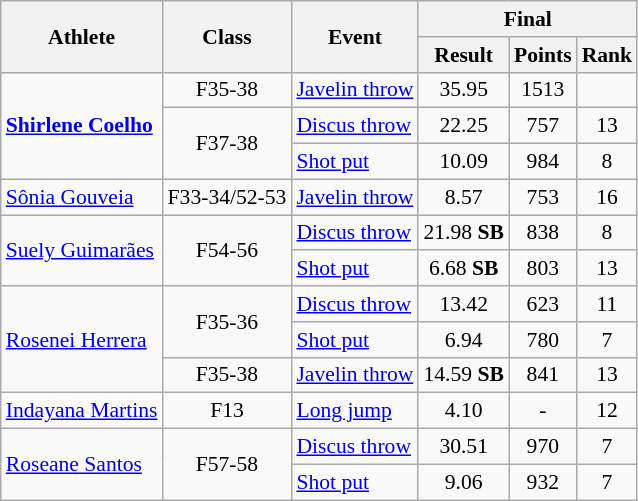<table class=wikitable style="font-size:90%">
<tr>
<th rowspan="2">Athlete</th>
<th rowspan="2">Class</th>
<th rowspan="2">Event</th>
<th colspan="3">Final</th>
</tr>
<tr>
<th>Result</th>
<th>Points</th>
<th>Rank</th>
</tr>
<tr>
<td rowspan="3"><strong><a href='#'>Shirlene Coelho</a></strong></td>
<td style="text-align:center;">F35-38</td>
<td><a href='#'>Javelin throw</a></td>
<td style="text-align:center;">35.95</td>
<td style="text-align:center;">1513</td>
<td style="text-align:center;"></td>
</tr>
<tr>
<td rowspan="2" style="text-align:center;">F37-38</td>
<td><a href='#'>Discus throw</a></td>
<td style="text-align:center;">22.25</td>
<td style="text-align:center;">757</td>
<td style="text-align:center;">13</td>
</tr>
<tr>
<td><a href='#'>Shot put</a></td>
<td style="text-align:center;">10.09</td>
<td style="text-align:center;">984</td>
<td style="text-align:center;">8</td>
</tr>
<tr>
<td><a href='#'>Sônia Gouveia</a></td>
<td style="text-align:center;">F33-34/52-53</td>
<td><a href='#'>Javelin throw</a></td>
<td style="text-align:center;">8.57</td>
<td style="text-align:center;">753</td>
<td style="text-align:center;">16</td>
</tr>
<tr>
<td rowspan="2"><a href='#'>Suely Guimarães</a></td>
<td rowspan="2" style="text-align:center;">F54-56</td>
<td><a href='#'>Discus throw</a></td>
<td style="text-align:center;">21.98 <strong>SB</strong></td>
<td style="text-align:center;">838</td>
<td style="text-align:center;">8</td>
</tr>
<tr>
<td><a href='#'>Shot put</a></td>
<td style="text-align:center;">6.68 <strong>SB</strong></td>
<td style="text-align:center;">803</td>
<td style="text-align:center;">13</td>
</tr>
<tr>
<td rowspan="3"><a href='#'>Rosenei Herrera</a></td>
<td rowspan="2" style="text-align:center;">F35-36</td>
<td><a href='#'>Discus throw</a></td>
<td style="text-align:center;">13.42</td>
<td style="text-align:center;">623</td>
<td style="text-align:center;">11</td>
</tr>
<tr>
<td><a href='#'>Shot put</a></td>
<td style="text-align:center;">6.94</td>
<td style="text-align:center;">780</td>
<td style="text-align:center;">7</td>
</tr>
<tr>
<td style="text-align:center;">F35-38</td>
<td><a href='#'>Javelin throw</a></td>
<td style="text-align:center;">14.59 <strong>SB</strong></td>
<td style="text-align:center;">841</td>
<td style="text-align:center;">13</td>
</tr>
<tr>
<td><a href='#'>Indayana Martins</a></td>
<td style="text-align:center;">F13</td>
<td><a href='#'>Long jump</a></td>
<td style="text-align:center;">4.10</td>
<td style="text-align:center;">-</td>
<td style="text-align:center;">12</td>
</tr>
<tr>
<td rowspan="2"><a href='#'>Roseane Santos</a></td>
<td rowspan="2" style="text-align:center;">F57-58</td>
<td><a href='#'>Discus throw</a></td>
<td style="text-align:center;">30.51</td>
<td style="text-align:center;">970</td>
<td style="text-align:center;">7</td>
</tr>
<tr>
<td><a href='#'>Shot put</a></td>
<td style="text-align:center;">9.06</td>
<td style="text-align:center;">932</td>
<td style="text-align:center;">7</td>
</tr>
</table>
